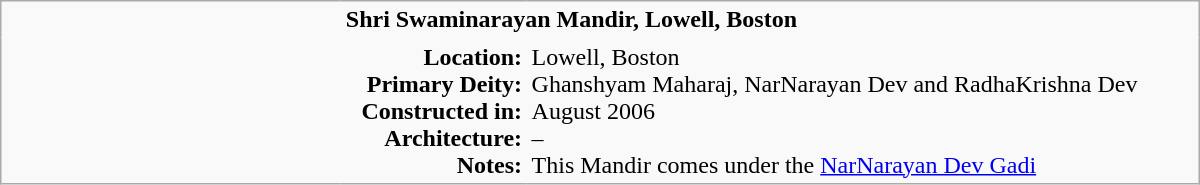<table class="wikitable plain" border="0" width="800">
<tr>
<td width="220px" rowspan="2" style="border:none;"></td>
<td valign="top" colspan=2 style="border:none;"><strong>Shri Swaminarayan Mandir, Lowell, Boston</strong></td>
</tr>
<tr>
<td valign="top" style="text-align:right; border:none;"><strong>Location:</strong><br><strong>Primary Deity:</strong><br><strong>Constructed in:</strong><br><strong>Architecture:</strong><br><strong>Notes:</strong></td>
<td valign="top" style="border:none;">Lowell, Boston <br>Ghanshyam Maharaj, NarNarayan Dev and RadhaKrishna Dev <br>August 2006 <br>– <br>This Mandir comes under the <a href='#'>NarNarayan Dev Gadi</a></td>
</tr>
</table>
